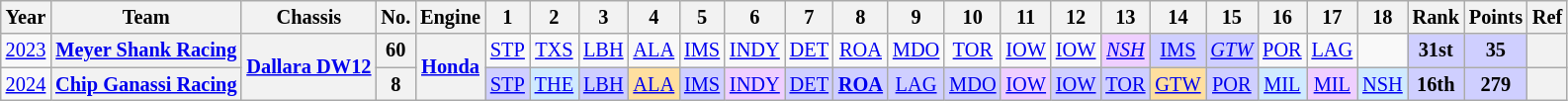<table class="wikitable" style="text-align:center; font-size:85%">
<tr>
<th>Year</th>
<th>Team</th>
<th>Chassis</th>
<th>No.</th>
<th>Engine</th>
<th>1</th>
<th>2</th>
<th>3</th>
<th>4</th>
<th>5</th>
<th>6</th>
<th>7</th>
<th>8</th>
<th>9</th>
<th>10</th>
<th>11</th>
<th>12</th>
<th>13</th>
<th>14</th>
<th>15</th>
<th>16</th>
<th>17</th>
<th>18</th>
<th>Rank</th>
<th>Points</th>
<th>Ref</th>
</tr>
<tr>
<td><a href='#'>2023</a></td>
<th nowrap><a href='#'>Meyer Shank Racing</a></th>
<th rowspan=2 nowrap><a href='#'>Dallara DW12</a></th>
<th>60</th>
<th rowspan=2><a href='#'>Honda</a></th>
<td><a href='#'>STP</a></td>
<td><a href='#'>TXS</a></td>
<td><a href='#'>LBH</a></td>
<td><a href='#'>ALA</a></td>
<td><a href='#'>IMS</a></td>
<td><a href='#'>INDY</a></td>
<td><a href='#'>DET</a></td>
<td><a href='#'>ROA</a></td>
<td><a href='#'>MDO</a></td>
<td><a href='#'>TOR</a><br></td>
<td><a href='#'>IOW</a><br></td>
<td><a href='#'>IOW</a><br></td>
<td style="background:#EFCFFF;"><em><a href='#'>NSH</a></em><br></td>
<td style="background:#CFCFFF;"><a href='#'>IMS</a><br></td>
<td style="background:#CFCFFF;"><em><a href='#'>GTW</a></em><br></td>
<td><a href='#'>POR</a><br></td>
<td><a href='#'>LAG</a><br></td>
<td></td>
<th style="background:#CFCFFF;">31st</th>
<th style="background:#CFCFFF;">35</th>
<th></th>
</tr>
<tr>
<td><a href='#'>2024</a></td>
<th nowrap><a href='#'>Chip Ganassi Racing</a></th>
<th>8</th>
<td style="background:#CFCFFF;"><a href='#'>STP</a><br></td>
<td style="background:#CFEAFF;"><a href='#'>THE</a><br></td>
<td style="background:#CFCFFF;"><a href='#'>LBH</a><br></td>
<td style="background:#FFDF9F;"><a href='#'>ALA</a><br></td>
<td style="background:#CFCFFF;"><a href='#'>IMS</a><br></td>
<td style="background:#EFCFFF;"><a href='#'>INDY</a><br></td>
<td style="background:#CFCFFF;"><a href='#'>DET</a><br></td>
<td style="background:#CFCFFF;"><strong><a href='#'>ROA</a></strong><br></td>
<td style="background:#CFCFFF;"><a href='#'>LAG</a><br></td>
<td style="background:#CFCFFF;"><a href='#'>MDO</a><br></td>
<td style="background:#EFCFFF;"><a href='#'>IOW</a><br></td>
<td style="background:#CFCFFF;"><a href='#'>IOW</a><br></td>
<td style="background:#CFCFFF;"><a href='#'>TOR</a><br></td>
<td style="background:#FFDF9F;"><a href='#'>GTW</a><br></td>
<td style="background:#CFCFFF;"><a href='#'>POR</a><br></td>
<td style="background:#CFEAFF;"><a href='#'>MIL</a><br></td>
<td style="background:#EFCFFF;"><a href='#'>MIL</a><br></td>
<td style="background:#CFEAFF;"><a href='#'>NSH</a><br></td>
<th style="background:#CFCFFF;">16th</th>
<th style="background:#CFCFFF;">279</th>
<th></th>
</tr>
</table>
